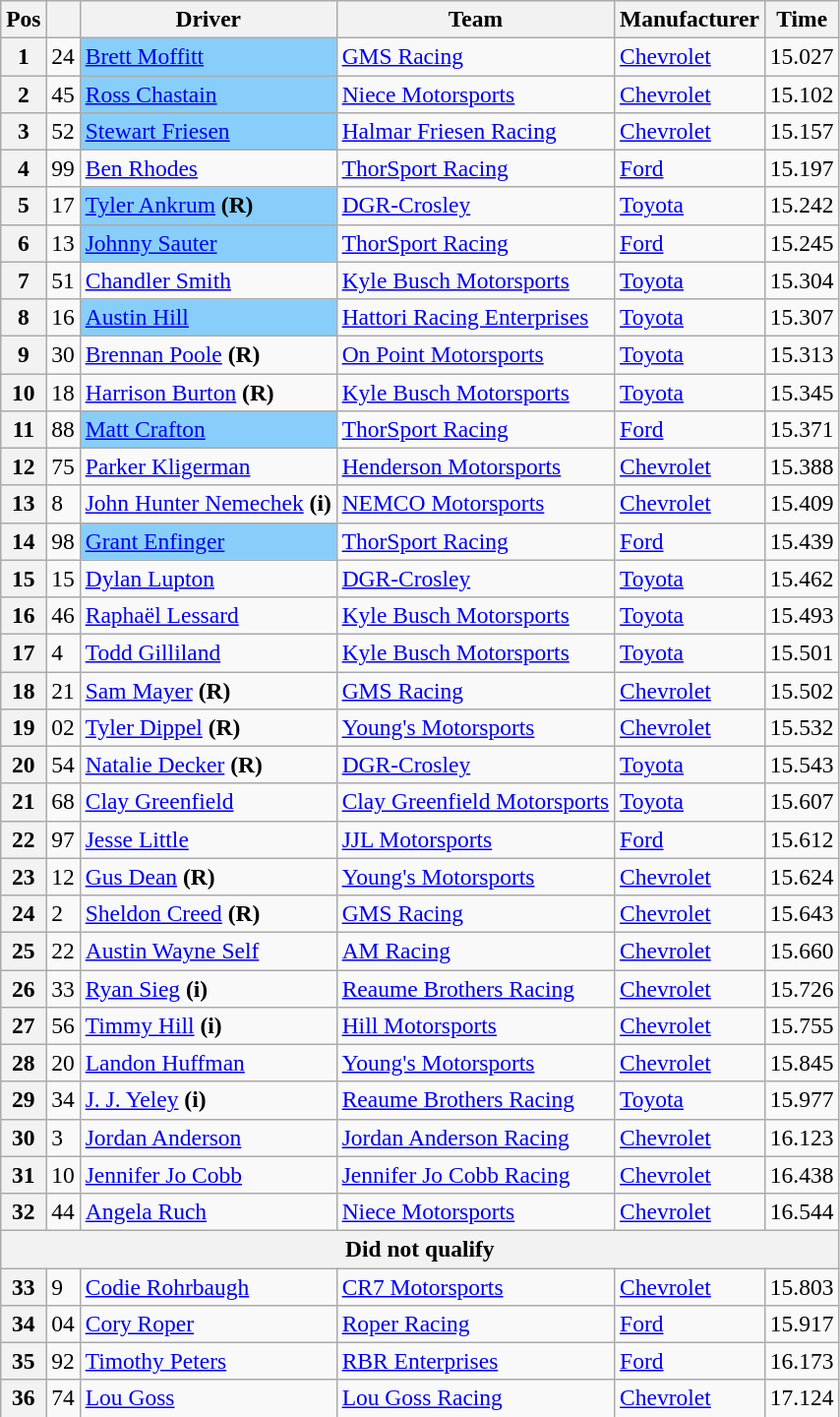<table class="wikitable" style="font-size:98%">
<tr>
<th>Pos</th>
<th></th>
<th>Driver</th>
<th>Team</th>
<th>Manufacturer</th>
<th>Time</th>
</tr>
<tr>
<th>1</th>
<td>24</td>
<td style="text-align:left;background:#87CEFA"><a href='#'>Brett Moffitt</a></td>
<td><a href='#'>GMS Racing</a></td>
<td><a href='#'>Chevrolet</a></td>
<td>15.027</td>
</tr>
<tr>
<th>2</th>
<td>45</td>
<td style="text-align:left;background:#87CEFA"><a href='#'>Ross Chastain</a></td>
<td><a href='#'>Niece Motorsports</a></td>
<td><a href='#'>Chevrolet</a></td>
<td>15.102</td>
</tr>
<tr>
<th>3</th>
<td>52</td>
<td style="text-align:left;background:#87CEFA"><a href='#'>Stewart Friesen</a></td>
<td><a href='#'>Halmar Friesen Racing</a></td>
<td><a href='#'>Chevrolet</a></td>
<td>15.157</td>
</tr>
<tr>
<th>4</th>
<td>99</td>
<td><a href='#'>Ben Rhodes</a></td>
<td><a href='#'>ThorSport Racing</a></td>
<td><a href='#'>Ford</a></td>
<td>15.197</td>
</tr>
<tr>
<th>5</th>
<td>17</td>
<td style="text-align:left;background:#87CEFA"><a href='#'>Tyler Ankrum</a> <strong>(R)</strong></td>
<td><a href='#'>DGR-Crosley</a></td>
<td><a href='#'>Toyota</a></td>
<td>15.242</td>
</tr>
<tr>
<th>6</th>
<td>13</td>
<td style="text-align:left;background:#87CEFA"><a href='#'>Johnny Sauter</a></td>
<td><a href='#'>ThorSport Racing</a></td>
<td><a href='#'>Ford</a></td>
<td>15.245</td>
</tr>
<tr>
<th>7</th>
<td>51</td>
<td><a href='#'>Chandler Smith</a></td>
<td><a href='#'>Kyle Busch Motorsports</a></td>
<td><a href='#'>Toyota</a></td>
<td>15.304</td>
</tr>
<tr>
<th>8</th>
<td>16</td>
<td style="text-align:left;background:#87CEFA"><a href='#'>Austin Hill</a></td>
<td><a href='#'>Hattori Racing Enterprises</a></td>
<td><a href='#'>Toyota</a></td>
<td>15.307</td>
</tr>
<tr>
<th>9</th>
<td>30</td>
<td><a href='#'>Brennan Poole</a> <strong>(R)</strong></td>
<td><a href='#'>On Point Motorsports</a></td>
<td><a href='#'>Toyota</a></td>
<td>15.313</td>
</tr>
<tr>
<th>10</th>
<td>18</td>
<td><a href='#'>Harrison Burton</a> <strong>(R)</strong></td>
<td><a href='#'>Kyle Busch Motorsports</a></td>
<td><a href='#'>Toyota</a></td>
<td>15.345</td>
</tr>
<tr>
<th>11</th>
<td>88</td>
<td style="text-align:left;background:#87CEFA"><a href='#'>Matt Crafton</a></td>
<td><a href='#'>ThorSport Racing</a></td>
<td><a href='#'>Ford</a></td>
<td>15.371</td>
</tr>
<tr>
<th>12</th>
<td>75</td>
<td><a href='#'>Parker Kligerman</a></td>
<td><a href='#'>Henderson Motorsports</a></td>
<td><a href='#'>Chevrolet</a></td>
<td>15.388</td>
</tr>
<tr>
<th>13</th>
<td>8</td>
<td><a href='#'>John Hunter Nemechek</a> <strong>(i)</strong></td>
<td><a href='#'>NEMCO Motorsports</a></td>
<td><a href='#'>Chevrolet</a></td>
<td>15.409</td>
</tr>
<tr>
<th>14</th>
<td>98</td>
<td style="text-align:left;background:#87CEFA"><a href='#'>Grant Enfinger</a></td>
<td><a href='#'>ThorSport Racing</a></td>
<td><a href='#'>Ford</a></td>
<td>15.439</td>
</tr>
<tr>
<th>15</th>
<td>15</td>
<td><a href='#'>Dylan Lupton</a></td>
<td><a href='#'>DGR-Crosley</a></td>
<td><a href='#'>Toyota</a></td>
<td>15.462</td>
</tr>
<tr>
<th>16</th>
<td>46</td>
<td><a href='#'>Raphaël Lessard</a></td>
<td><a href='#'>Kyle Busch Motorsports</a></td>
<td><a href='#'>Toyota</a></td>
<td>15.493</td>
</tr>
<tr>
<th>17</th>
<td>4</td>
<td><a href='#'>Todd Gilliland</a></td>
<td><a href='#'>Kyle Busch Motorsports</a></td>
<td><a href='#'>Toyota</a></td>
<td>15.501</td>
</tr>
<tr>
<th>18</th>
<td>21</td>
<td><a href='#'>Sam Mayer</a> <strong>(R)</strong></td>
<td><a href='#'>GMS Racing</a></td>
<td><a href='#'>Chevrolet</a></td>
<td>15.502</td>
</tr>
<tr>
<th>19</th>
<td>02</td>
<td><a href='#'>Tyler Dippel</a> <strong>(R)</strong></td>
<td><a href='#'>Young's Motorsports</a></td>
<td><a href='#'>Chevrolet</a></td>
<td>15.532</td>
</tr>
<tr>
<th>20</th>
<td>54</td>
<td><a href='#'>Natalie Decker</a> <strong>(R)</strong></td>
<td><a href='#'>DGR-Crosley</a></td>
<td><a href='#'>Toyota</a></td>
<td>15.543</td>
</tr>
<tr>
<th>21</th>
<td>68</td>
<td><a href='#'>Clay Greenfield</a></td>
<td><a href='#'>Clay Greenfield Motorsports</a></td>
<td><a href='#'>Toyota</a></td>
<td>15.607</td>
</tr>
<tr>
<th>22</th>
<td>97</td>
<td><a href='#'>Jesse Little</a></td>
<td><a href='#'>JJL Motorsports</a></td>
<td><a href='#'>Ford</a></td>
<td>15.612</td>
</tr>
<tr>
<th>23</th>
<td>12</td>
<td><a href='#'>Gus Dean</a> <strong>(R)</strong></td>
<td><a href='#'>Young's Motorsports</a></td>
<td><a href='#'>Chevrolet</a></td>
<td>15.624</td>
</tr>
<tr>
<th>24</th>
<td>2</td>
<td><a href='#'>Sheldon Creed</a> <strong>(R)</strong></td>
<td><a href='#'>GMS Racing</a></td>
<td><a href='#'>Chevrolet</a></td>
<td>15.643</td>
</tr>
<tr>
<th>25</th>
<td>22</td>
<td><a href='#'>Austin Wayne Self</a></td>
<td><a href='#'>AM Racing</a></td>
<td><a href='#'>Chevrolet</a></td>
<td>15.660</td>
</tr>
<tr>
<th>26</th>
<td>33</td>
<td><a href='#'>Ryan Sieg</a> <strong>(i)</strong></td>
<td><a href='#'>Reaume Brothers Racing</a></td>
<td><a href='#'>Chevrolet</a></td>
<td>15.726</td>
</tr>
<tr>
<th>27</th>
<td>56</td>
<td><a href='#'>Timmy Hill</a> <strong>(i)</strong></td>
<td><a href='#'>Hill Motorsports</a></td>
<td><a href='#'>Chevrolet</a></td>
<td>15.755</td>
</tr>
<tr>
<th>28</th>
<td>20</td>
<td><a href='#'>Landon Huffman</a></td>
<td><a href='#'>Young's Motorsports</a></td>
<td><a href='#'>Chevrolet</a></td>
<td>15.845</td>
</tr>
<tr>
<th>29</th>
<td>34</td>
<td><a href='#'>J. J. Yeley</a> <strong>(i)</strong></td>
<td><a href='#'>Reaume Brothers Racing</a></td>
<td><a href='#'>Toyota</a></td>
<td>15.977</td>
</tr>
<tr>
<th>30</th>
<td>3</td>
<td><a href='#'>Jordan Anderson</a></td>
<td><a href='#'>Jordan Anderson Racing</a></td>
<td><a href='#'>Chevrolet</a></td>
<td>16.123</td>
</tr>
<tr>
<th>31</th>
<td>10</td>
<td><a href='#'>Jennifer Jo Cobb</a></td>
<td><a href='#'>Jennifer Jo Cobb Racing</a></td>
<td><a href='#'>Chevrolet</a></td>
<td>16.438</td>
</tr>
<tr>
<th>32</th>
<td>44</td>
<td><a href='#'>Angela Ruch</a></td>
<td><a href='#'>Niece Motorsports</a></td>
<td><a href='#'>Chevrolet</a></td>
<td>16.544</td>
</tr>
<tr>
<th colspan="6">Did not qualify</th>
</tr>
<tr>
<th>33</th>
<td>9</td>
<td><a href='#'>Codie Rohrbaugh</a></td>
<td><a href='#'>CR7 Motorsports</a></td>
<td><a href='#'>Chevrolet</a></td>
<td>15.803</td>
</tr>
<tr>
<th>34</th>
<td>04</td>
<td><a href='#'>Cory Roper</a></td>
<td><a href='#'>Roper Racing</a></td>
<td><a href='#'>Ford</a></td>
<td>15.917</td>
</tr>
<tr>
<th>35</th>
<td>92</td>
<td><a href='#'>Timothy Peters</a></td>
<td><a href='#'>RBR Enterprises</a></td>
<td><a href='#'>Ford</a></td>
<td>16.173</td>
</tr>
<tr>
<th>36</th>
<td>74</td>
<td><a href='#'>Lou Goss</a></td>
<td><a href='#'>Lou Goss Racing</a></td>
<td><a href='#'>Chevrolet</a></td>
<td>17.124</td>
</tr>
<tr>
</tr>
</table>
